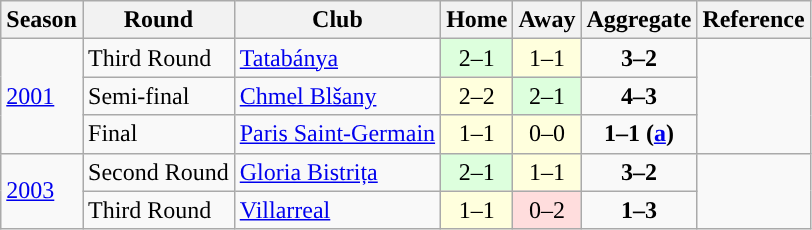<table class="wikitable">
<tr>
<th>Season</th>
<th>Round</th>
<th>Club</th>
<th>Home</th>
<th>Away</th>
<th>Aggregate</th>
<th>Reference</th>
</tr>
<tr>
<td rowspan=3><a href='#'>2001</a></td>
<td>Third Round</td>
<td> <a href='#'>Tatabánya</a></td>
<td style="text-align:center; background:#dfd;">2–1</td>
<td style="text-align:center; background:#ffd;">1–1</td>
<td style="text-align:center;"><strong>3–2</strong></td>
<td rowspan="3" style="text-align:center;"></td>
</tr>
<tr>
<td>Semi-final</td>
<td> <a href='#'>Chmel Blšany</a></td>
<td style="text-align:center; background:#ffd;">2–2</td>
<td style="text-align:center; background:#dfd;">2–1</td>
<td style="text-align:center;"><strong>4–3</strong></td>
</tr>
<tr>
<td>Final</td>
<td> <a href='#'>Paris Saint-Germain</a></td>
<td style="text-align:center; background:#ffd;">1–1</td>
<td style="text-align:center; background:#ffd;">0–0</td>
<td style="text-align:center;"><strong>1–1 (<a href='#'>a</a>)</strong></td>
</tr>
<tr>
<td rowspan=2><a href='#'>2003</a></td>
<td>Second Round</td>
<td> <a href='#'>Gloria Bistrița</a></td>
<td style="text-align:center; background:#dfd;">2–1</td>
<td style="text-align:center; background:#ffd;">1–1</td>
<td style="text-align:center;"><strong>3–2</strong></td>
<td rowspan="2" style="text-align:center;"></td>
</tr>
<tr>
<td>Third Round</td>
<td> <a href='#'>Villarreal</a></td>
<td style="text-align:center; background:#ffd;">1–1</td>
<td style="text-align:center; background:#fdd;">0–2</td>
<td style="text-align:center;"><strong>1–3</strong></td>
</tr>
</table>
